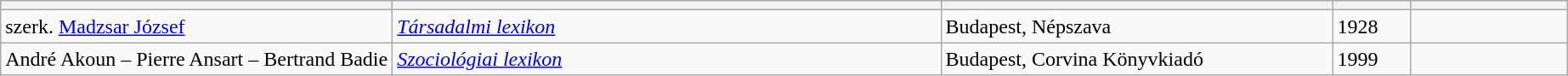<table class="wikitable sortable">
<tr>
<th bgcolor="#DAA520" width="25%"></th>
<th bgcolor="#DAA520" width="35%"></th>
<th bgcolor="#DAA520" width="25%"></th>
<th bgcolor="#DAA520" width="5%"></th>
<th bgcolor="#DAA520" width="10%"></th>
</tr>
<tr>
<td>szerk. <a href='#'>Madzsar József</a></td>
<td><em><a href='#'>Társadalmi lexikon</a></em></td>
<td>Budapest, Népszava</td>
<td>1928</td>
<td></td>
</tr>
<tr>
<td>André Akoun – Pierre Ansart – Bertrand Badie</td>
<td><em><a href='#'>Szociológiai lexikon</a></em></td>
<td>Budapest, Corvina Könyvkiadó</td>
<td>1999</td>
<td></td>
</tr>
</table>
